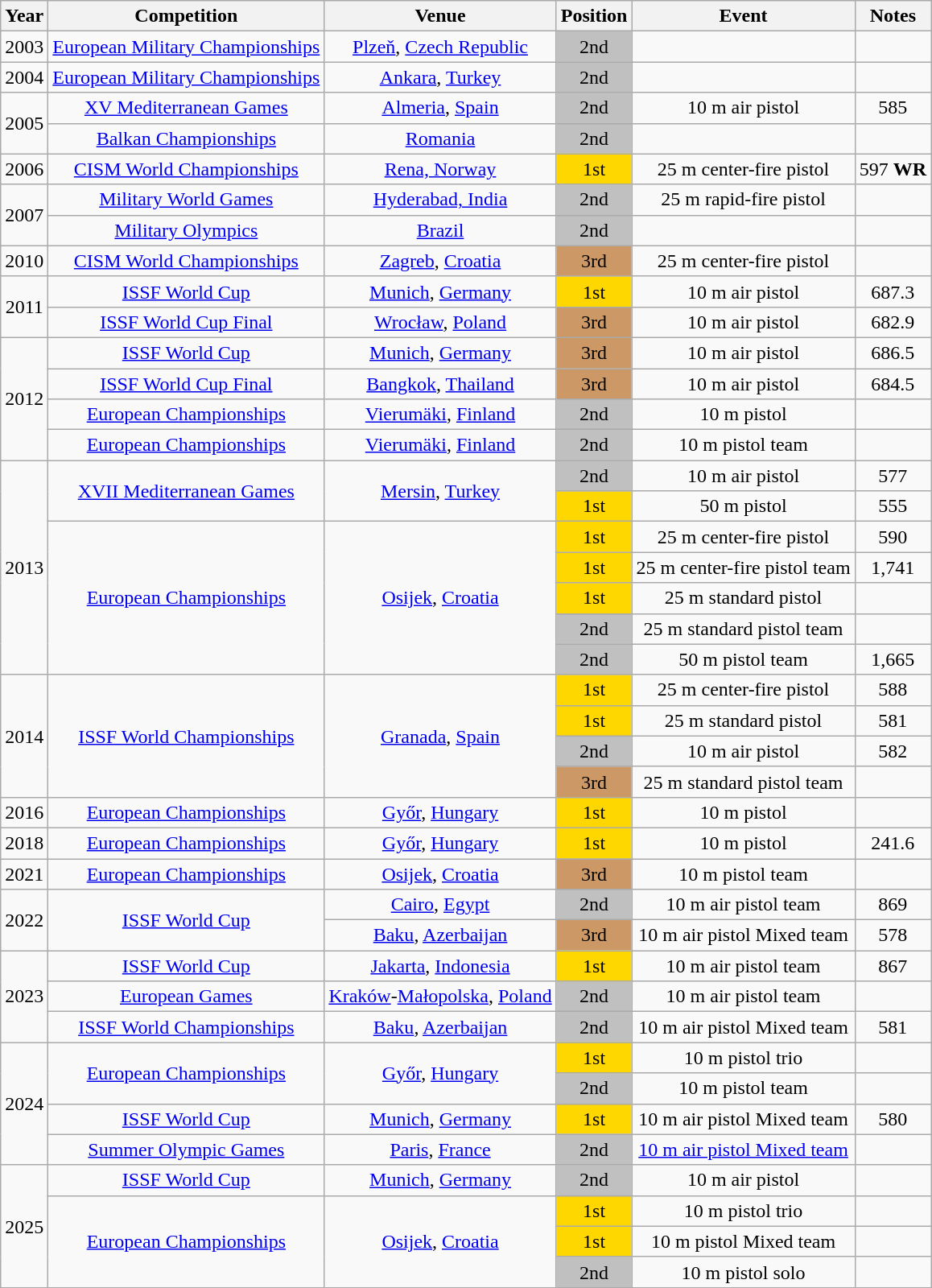<table class="wikitable sortable" style="text-align: center;">
<tr>
<th scope="col">Year</th>
<th scope="col">Competition</th>
<th scope="col">Venue</th>
<th scope="col">Position</th>
<th scope="col">Event</th>
<th scope="col">Notes</th>
</tr>
<tr>
<td>2003</td>
<td><a href='#'>European Military Championships</a></td>
<td><a href='#'>Plzeň</a>, <a href='#'>Czech Republic</a></td>
<td bgcolor=silver>2nd</td>
<td></td>
<td></td>
</tr>
<tr>
<td>2004</td>
<td><a href='#'>European Military Championships</a></td>
<td><a href='#'>Ankara</a>, <a href='#'>Turkey</a></td>
<td bgcolor=silver>2nd</td>
<td></td>
<td></td>
</tr>
<tr>
<td rowspan=2>2005</td>
<td><a href='#'>XV Mediterranean Games</a></td>
<td><a href='#'>Almeria</a>, <a href='#'>Spain</a></td>
<td bgcolor=silver>2nd</td>
<td>10 m air pistol</td>
<td>585</td>
</tr>
<tr>
<td><a href='#'>Balkan Championships</a></td>
<td><a href='#'>Romania</a></td>
<td bgcolor=silver>2nd</td>
<td></td>
<td></td>
</tr>
<tr>
<td>2006</td>
<td><a href='#'>CISM World Championships</a></td>
<td><a href='#'>Rena, Norway</a></td>
<td bgcolor=gold>1st</td>
<td>25 m center-fire pistol</td>
<td>597 <strong>WR</strong></td>
</tr>
<tr>
<td rowspan=2>2007</td>
<td><a href='#'>Military World Games</a></td>
<td><a href='#'>Hyderabad, India</a></td>
<td bgcolor=silver>2nd</td>
<td>25 m rapid-fire pistol</td>
<td></td>
</tr>
<tr>
<td><a href='#'>Military Olympics</a></td>
<td><a href='#'>Brazil</a></td>
<td bgcolor=silver>2nd</td>
<td></td>
<td></td>
</tr>
<tr>
<td>2010</td>
<td><a href='#'>CISM World Championships</a></td>
<td><a href='#'>Zagreb</a>, <a href='#'>Croatia</a></td>
<td bgcolor="#cc9966">3rd</td>
<td>25 m center-fire pistol</td>
<td></td>
</tr>
<tr>
<td rowspan=2>2011</td>
<td><a href='#'>ISSF World Cup</a></td>
<td><a href='#'>Munich</a>, <a href='#'>Germany</a></td>
<td bgcolor=gold>1st</td>
<td>10 m air pistol</td>
<td>687.3</td>
</tr>
<tr>
<td><a href='#'>ISSF World Cup Final</a></td>
<td><a href='#'>Wrocław</a>, <a href='#'>Poland</a></td>
<td bgcolor="#cc9966">3rd</td>
<td>10 m air pistol</td>
<td>682.9</td>
</tr>
<tr>
<td rowspan=4>2012</td>
<td><a href='#'>ISSF World Cup</a></td>
<td><a href='#'>Munich</a>, <a href='#'>Germany</a></td>
<td bgcolor="#cc9966">3rd</td>
<td>10 m air pistol</td>
<td>686.5</td>
</tr>
<tr>
<td><a href='#'>ISSF World Cup Final</a></td>
<td><a href='#'>Bangkok</a>, <a href='#'>Thailand</a></td>
<td bgcolor="#cc9966">3rd</td>
<td>10 m air pistol</td>
<td>684.5</td>
</tr>
<tr>
<td><a href='#'>European Championships</a></td>
<td><a href='#'>Vierumäki</a>, <a href='#'>Finland</a></td>
<td bgcolor=silver>2nd</td>
<td>10 m pistol</td>
<td></td>
</tr>
<tr>
<td><a href='#'>European Championships</a></td>
<td><a href='#'>Vierumäki</a>, <a href='#'>Finland</a></td>
<td bgcolor=silver>2nd</td>
<td>10 m pistol team</td>
<td></td>
</tr>
<tr>
<td rowspan=7>2013</td>
<td rowspan=2><a href='#'>XVII Mediterranean Games</a></td>
<td rowspan=2><a href='#'>Mersin</a>, <a href='#'>Turkey</a></td>
<td bgcolor=silver>2nd</td>
<td>10 m air pistol</td>
<td>577</td>
</tr>
<tr>
<td bgcolor=gold>1st</td>
<td>50 m pistol</td>
<td>555</td>
</tr>
<tr>
<td rowspan=5><a href='#'>European Championships</a></td>
<td rowspan=5><a href='#'>Osijek</a>, <a href='#'>Croatia</a></td>
<td bgcolor=gold>1st</td>
<td>25 m center-fire pistol</td>
<td>590</td>
</tr>
<tr>
<td bgcolor=gold>1st</td>
<td>25 m center-fire pistol team</td>
<td>1,741</td>
</tr>
<tr>
<td bgcolor=gold>1st</td>
<td>25 m standard pistol</td>
<td></td>
</tr>
<tr>
<td bgcolor=silver>2nd</td>
<td>25 m standard pistol team</td>
<td></td>
</tr>
<tr>
<td bgcolor=silver>2nd</td>
<td>50 m pistol team</td>
<td>1,665</td>
</tr>
<tr>
<td rowspan=4>2014</td>
<td rowspan=4><a href='#'>ISSF World Championships</a></td>
<td rowspan=4><a href='#'>Granada</a>, <a href='#'>Spain</a></td>
<td bgcolor=gold>1st</td>
<td>25 m center-fire pistol</td>
<td>588</td>
</tr>
<tr>
<td bgcolor=gold>1st</td>
<td>25 m standard pistol</td>
<td>581</td>
</tr>
<tr>
<td bgcolor=silver>2nd</td>
<td>10 m air pistol</td>
<td>582</td>
</tr>
<tr>
<td bgcolor=#c96>3rd</td>
<td>25 m standard pistol team</td>
<td></td>
</tr>
<tr>
<td>2016</td>
<td><a href='#'>European Championships</a></td>
<td><a href='#'>Győr</a>, <a href='#'>Hungary</a></td>
<td bgcolor=gold>1st</td>
<td>10 m pistol</td>
<td></td>
</tr>
<tr>
<td>2018</td>
<td><a href='#'>European Championships</a></td>
<td><a href='#'>Győr</a>, <a href='#'>Hungary</a></td>
<td bgcolor=gold>1st</td>
<td>10 m pistol</td>
<td>241.6</td>
</tr>
<tr>
<td>2021</td>
<td><a href='#'>European Championships</a></td>
<td><a href='#'>Osijek</a>, <a href='#'>Croatia</a></td>
<td bgcolor=#c96>3rd</td>
<td>10 m pistol team</td>
<td></td>
</tr>
<tr>
<td rowspan=2>2022</td>
<td rowspan=2><a href='#'>ISSF World Cup</a></td>
<td><a href='#'>Cairo</a>, <a href='#'>Egypt</a></td>
<td bgcolor=silver>2nd</td>
<td>10 m air pistol team</td>
<td>869</td>
</tr>
<tr>
<td><a href='#'>Baku</a>, <a href='#'>Azerbaijan</a></td>
<td bgcolor=#c96>3rd</td>
<td>10 m air pistol Mixed team</td>
<td>578</td>
</tr>
<tr>
<td rowspan=3>2023</td>
<td><a href='#'>ISSF World Cup</a></td>
<td><a href='#'>Jakarta</a>, <a href='#'>Indonesia</a></td>
<td bgcolor=gold>1st</td>
<td>10 m air pistol team</td>
<td>867</td>
</tr>
<tr>
<td><a href='#'>European Games</a></td>
<td><a href='#'>Kraków</a>-<a href='#'>Małopolska</a>, <a href='#'>Poland</a></td>
<td bgcolor=silver>2nd</td>
<td>10 m air pistol team</td>
<td></td>
</tr>
<tr>
<td><a href='#'>ISSF World Championships</a></td>
<td><a href='#'>Baku</a>, <a href='#'>Azerbaijan</a></td>
<td bgcolor=silver>2nd</td>
<td>10 m air pistol Mixed team</td>
<td>581</td>
</tr>
<tr>
<td rowspan=4>2024</td>
<td rowspan=2><a href='#'>European Championships</a></td>
<td rowspan=2><a href='#'>Győr</a>, <a href='#'>Hungary</a></td>
<td bgcolor=gold>1st</td>
<td>10 m pistol trio</td>
<td></td>
</tr>
<tr>
<td bgcolor=silver>2nd</td>
<td>10 m pistol team</td>
<td></td>
</tr>
<tr>
<td><a href='#'>ISSF World Cup</a></td>
<td><a href='#'>Munich</a>, <a href='#'>Germany</a></td>
<td bgcolor=gold>1st</td>
<td>10 m air pistol Mixed team</td>
<td>580</td>
</tr>
<tr>
<td><a href='#'>Summer Olympic Games</a></td>
<td><a href='#'>Paris</a>, <a href='#'>France</a></td>
<td bgcolor=silver>2nd</td>
<td><a href='#'>10 m air pistol Mixed team</a></td>
<td></td>
</tr>
<tr>
<td rowspan=4>2025</td>
<td><a href='#'>ISSF World Cup</a></td>
<td><a href='#'>Munich</a>, <a href='#'>Germany</a></td>
<td bgcolor=silver>2nd</td>
<td>10 m air pistol</td>
<td></td>
</tr>
<tr>
<td rowspan=3><a href='#'>European Championships</a></td>
<td rowspan=3><a href='#'>Osijek</a>, <a href='#'>Croatia</a></td>
<td bgcolor=gold>1st</td>
<td>10 m pistol trio</td>
<td></td>
</tr>
<tr>
<td bgcolor=gold>1st</td>
<td>10 m pistol Mixed team</td>
<td></td>
</tr>
<tr>
<td bgcolor=silver>2nd</td>
<td>10 m pistol solo</td>
<td></td>
</tr>
</table>
